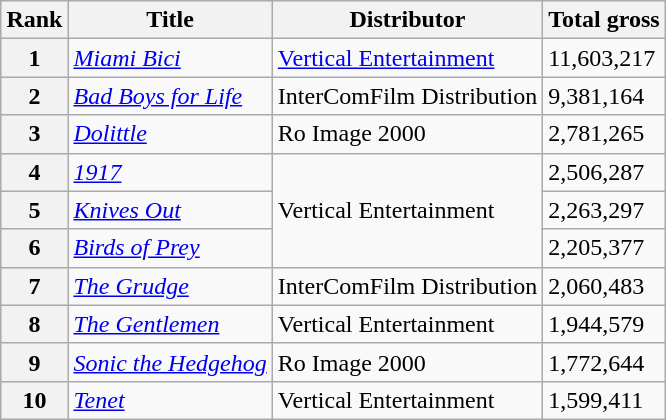<table class="wikitable sortable" style="margin:auto; margin:auto;">
<tr>
<th>Rank</th>
<th>Title</th>
<th>Distributor</th>
<th>Total gross</th>
</tr>
<tr>
<th style="text-align:center;">1</th>
<td><em><a href='#'>Miami Bici</a></em></td>
<td><a href='#'>Vertical Entertainment</a></td>
<td>11,603,217</td>
</tr>
<tr>
<th style="text-align:center;">2</th>
<td><em><a href='#'>Bad Boys for Life</a></em></td>
<td>InterComFilm Distribution</td>
<td>9,381,164</td>
</tr>
<tr>
<th style="text-align:center;">3</th>
<td><em><a href='#'>Dolittle</a></em></td>
<td>Ro Image 2000</td>
<td>2,781,265</td>
</tr>
<tr>
<th style="text-align:center;">4</th>
<td><em><a href='#'>1917</a></em></td>
<td rowspan="3">Vertical Entertainment</td>
<td>2,506,287</td>
</tr>
<tr>
<th style="text-align:center;">5</th>
<td><em><a href='#'>Knives Out</a></em></td>
<td>2,263,297</td>
</tr>
<tr>
<th style="text-align:center;">6</th>
<td><em><a href='#'>Birds of Prey</a></em></td>
<td>2,205,377</td>
</tr>
<tr>
<th style="text-align:center;">7</th>
<td><em><a href='#'>The Grudge</a></em></td>
<td>InterComFilm Distribution</td>
<td>2,060,483</td>
</tr>
<tr>
<th style="text-align:center;">8</th>
<td><em><a href='#'>The Gentlemen</a></em></td>
<td>Vertical Entertainment</td>
<td>1,944,579</td>
</tr>
<tr>
<th style="text-align:center;">9</th>
<td><em><a href='#'>Sonic the Hedgehog</a></em></td>
<td>Ro Image 2000</td>
<td>1,772,644</td>
</tr>
<tr>
<th style="text-align:center;">10</th>
<td><em><a href='#'>Tenet</a></em></td>
<td>Vertical Entertainment</td>
<td>1,599,411</td>
</tr>
</table>
